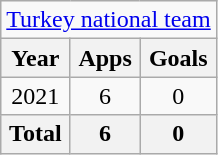<table class="wikitable" style="text-align:center">
<tr>
<td colspan="3"><a href='#'>Turkey national team</a></td>
</tr>
<tr>
<th>Year</th>
<th>Apps</th>
<th>Goals</th>
</tr>
<tr>
<td>2021</td>
<td>6</td>
<td>0</td>
</tr>
<tr>
<th>Total</th>
<th>6</th>
<th>0</th>
</tr>
</table>
